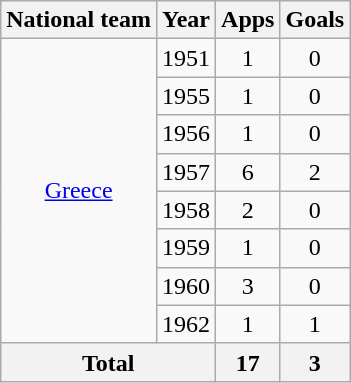<table class="wikitable" style="text-align:center">
<tr>
<th>National team</th>
<th>Year</th>
<th>Apps</th>
<th>Goals</th>
</tr>
<tr>
<td rowspan="8"><a href='#'>Greece</a></td>
<td>1951</td>
<td>1</td>
<td>0</td>
</tr>
<tr>
<td>1955</td>
<td>1</td>
<td>0</td>
</tr>
<tr>
<td>1956</td>
<td>1</td>
<td>0</td>
</tr>
<tr>
<td>1957</td>
<td>6</td>
<td>2</td>
</tr>
<tr>
<td>1958</td>
<td>2</td>
<td>0</td>
</tr>
<tr>
<td>1959</td>
<td>1</td>
<td>0</td>
</tr>
<tr>
<td>1960</td>
<td>3</td>
<td>0</td>
</tr>
<tr>
<td>1962</td>
<td>1</td>
<td>1</td>
</tr>
<tr>
<th colspan="2">Total</th>
<th>17</th>
<th>3</th>
</tr>
</table>
